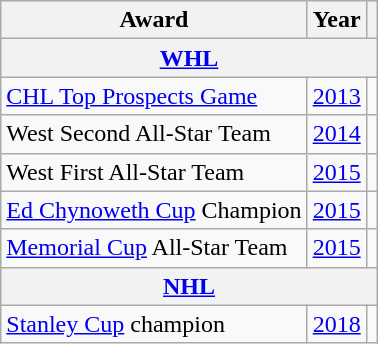<table class="wikitable">
<tr>
<th>Award</th>
<th>Year</th>
<th></th>
</tr>
<tr>
<th colspan="3"><a href='#'>WHL</a></th>
</tr>
<tr>
<td><a href='#'>CHL Top Prospects Game</a></td>
<td><a href='#'>2013</a></td>
<td></td>
</tr>
<tr>
<td>West Second All-Star Team</td>
<td><a href='#'>2014</a></td>
<td></td>
</tr>
<tr>
<td>West First All-Star Team</td>
<td><a href='#'>2015</a></td>
<td></td>
</tr>
<tr>
<td><a href='#'>Ed Chynoweth Cup</a> Champion</td>
<td><a href='#'>2015</a></td>
<td></td>
</tr>
<tr>
<td><a href='#'>Memorial Cup</a> All-Star Team</td>
<td><a href='#'>2015</a></td>
<td></td>
</tr>
<tr>
<th colspan="3"><a href='#'>NHL</a></th>
</tr>
<tr>
<td><a href='#'>Stanley Cup</a> champion</td>
<td><a href='#'>2018</a></td>
<td></td>
</tr>
</table>
